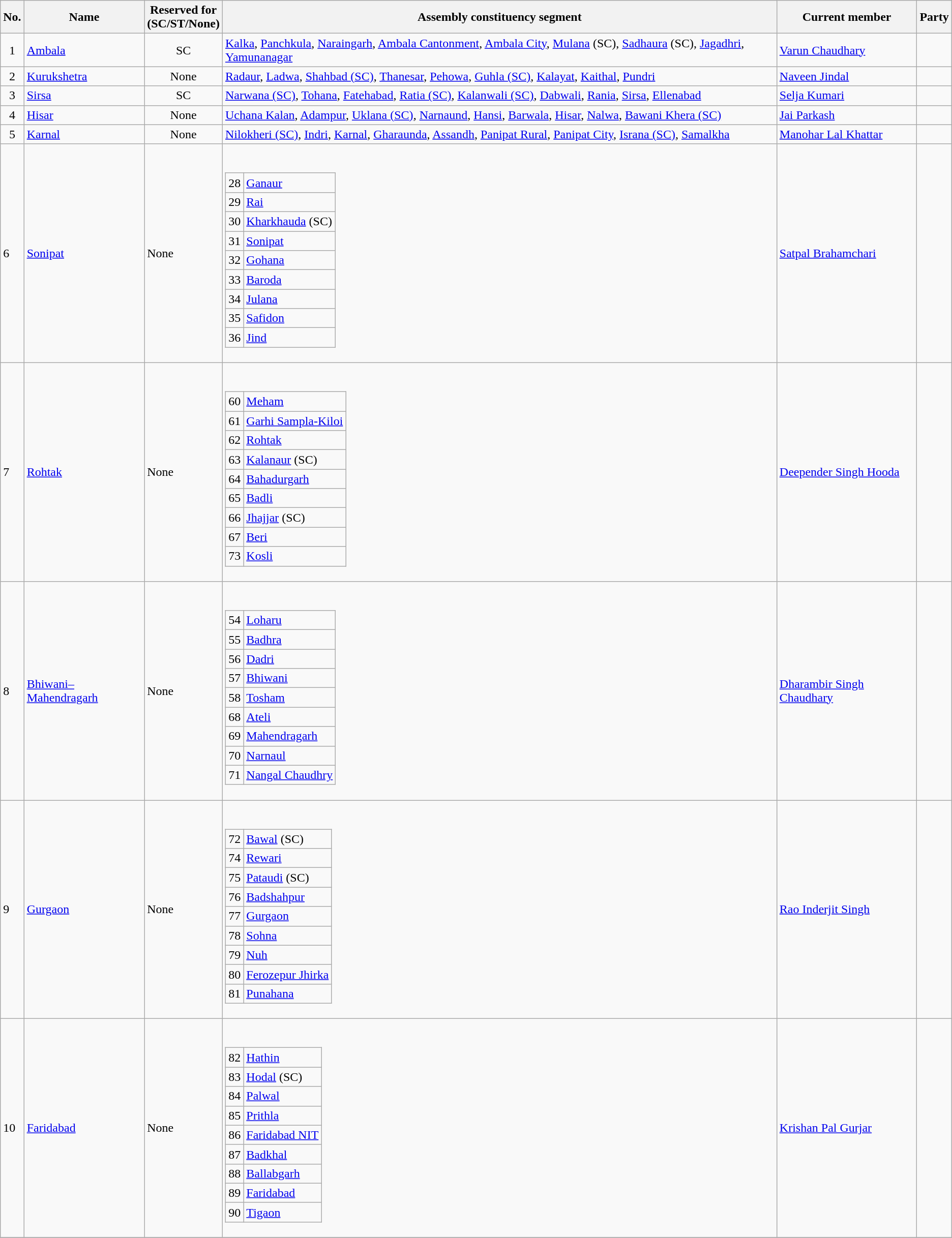<table class="wikitable sortable">
<tr>
<th>No.</th>
<th>Name</th>
<th>Reserved for<br>(SC/ST/None)</th>
<th>Assembly constituency segment</th>
<th>Current member</th>
<th colspan="2">Party</th>
</tr>
<tr>
<td align="center">1</td>
<td><a href='#'>Ambala</a></td>
<td align="center">SC</td>
<td><a href='#'>Kalka</a>, <a href='#'>Panchkula</a>, <a href='#'>Naraingarh</a>, <a href='#'>Ambala Cantonment</a>, <a href='#'>Ambala City</a>, <a href='#'>Mulana</a> (SC), <a href='#'>Sadhaura</a> (SC), <a href='#'>Jagadhri</a>, <a href='#'>Yamunanagar</a></td>
<td><a href='#'>Varun Chaudhary</a></td>
<td></td>
</tr>
<tr>
<td align="center">2</td>
<td><a href='#'>Kurukshetra</a></td>
<td align="center">None</td>
<td><a href='#'>Radaur</a>, <a href='#'>Ladwa</a>, <a href='#'>Shahbad (SC)</a>, <a href='#'>Thanesar</a>, <a href='#'>Pehowa</a>, <a href='#'>Guhla (SC)</a>, <a href='#'>Kalayat</a>, <a href='#'>Kaithal</a>, <a href='#'>Pundri</a></td>
<td><a href='#'>Naveen Jindal</a></td>
<td></td>
</tr>
<tr>
<td align="center">3</td>
<td><a href='#'>Sirsa</a></td>
<td align="center">SC</td>
<td><a href='#'>Narwana (SC)</a>, <a href='#'>Tohana</a>, <a href='#'>Fatehabad</a>, <a href='#'>Ratia (SC)</a>, <a href='#'>Kalanwali (SC)</a>, <a href='#'>Dabwali</a>, <a href='#'>Rania</a>, <a href='#'>Sirsa</a>, <a href='#'>Ellenabad</a></td>
<td><a href='#'>Selja Kumari</a></td>
<td></td>
</tr>
<tr>
<td align="center">4</td>
<td><a href='#'>Hisar</a></td>
<td align="center">None</td>
<td><a href='#'>Uchana Kalan</a>, <a href='#'>Adampur</a>, <a href='#'>Uklana (SC)</a>, <a href='#'>Narnaund</a>, <a href='#'>Hansi</a>, <a href='#'>Barwala</a>, <a href='#'>Hisar</a>, <a href='#'>Nalwa</a>, <a href='#'>Bawani Khera (SC)</a></td>
<td><a href='#'>Jai Parkash</a></td>
<td></td>
</tr>
<tr>
<td align="center">5</td>
<td><a href='#'>Karnal</a></td>
<td align="center">None</td>
<td><a href='#'>Nilokheri (SC)</a>, <a href='#'>Indri</a>, <a href='#'>Karnal</a>, <a href='#'>Gharaunda</a>, <a href='#'>Assandh</a>, <a href='#'>Panipat Rural</a>, <a href='#'>Panipat City</a>, <a href='#'>Israna (SC)</a>, <a href='#'>Samalkha</a></td>
<td><a href='#'>Manohar Lal Khattar</a></td>
<td></td>
</tr>
<tr>
<td>6</td>
<td><a href='#'>Sonipat</a></td>
<td>None</td>
<td><br><table class="wikitable">
<tr>
<td>28</td>
<td><a href='#'>Ganaur</a></td>
</tr>
<tr>
<td>29</td>
<td><a href='#'>Rai</a></td>
</tr>
<tr>
<td>30</td>
<td><a href='#'>Kharkhauda</a> (SC)</td>
</tr>
<tr>
<td>31</td>
<td><a href='#'>Sonipat</a></td>
</tr>
<tr>
<td>32</td>
<td><a href='#'>Gohana</a></td>
</tr>
<tr>
<td>33</td>
<td><a href='#'>Baroda</a></td>
</tr>
<tr>
<td>34</td>
<td><a href='#'>Julana</a></td>
</tr>
<tr>
<td>35</td>
<td><a href='#'>Safidon</a></td>
</tr>
<tr>
<td>36</td>
<td><a href='#'>Jind</a></td>
</tr>
</table>
</td>
<td><a href='#'>Satpal Brahamchari</a></td>
<td></td>
</tr>
<tr>
<td>7</td>
<td><a href='#'>Rohtak</a></td>
<td>None</td>
<td><br><table class="wikitable">
<tr>
<td>60</td>
<td><a href='#'>Meham</a></td>
</tr>
<tr>
<td>61</td>
<td><a href='#'>Garhi Sampla-Kiloi</a></td>
</tr>
<tr>
<td>62</td>
<td><a href='#'>Rohtak</a></td>
</tr>
<tr>
<td>63</td>
<td><a href='#'>Kalanaur</a> (SC)</td>
</tr>
<tr>
<td>64</td>
<td><a href='#'>Bahadurgarh</a></td>
</tr>
<tr>
<td>65</td>
<td><a href='#'>Badli</a></td>
</tr>
<tr>
<td>66</td>
<td><a href='#'>Jhajjar</a> (SC)</td>
</tr>
<tr>
<td>67</td>
<td><a href='#'>Beri</a></td>
</tr>
<tr>
<td>73</td>
<td><a href='#'>Kosli</a></td>
</tr>
</table>
</td>
<td><a href='#'>Deepender Singh Hooda</a></td>
<td></td>
</tr>
<tr>
<td>8</td>
<td><a href='#'>Bhiwani–Mahendragarh</a></td>
<td>None</td>
<td><br><table class="wikitable">
<tr>
<td>54</td>
<td><a href='#'>Loharu</a></td>
</tr>
<tr>
<td>55</td>
<td><a href='#'>Badhra</a></td>
</tr>
<tr>
<td>56</td>
<td><a href='#'>Dadri</a></td>
</tr>
<tr>
<td>57</td>
<td><a href='#'>Bhiwani</a></td>
</tr>
<tr>
<td>58</td>
<td><a href='#'>Tosham</a></td>
</tr>
<tr>
<td>68</td>
<td><a href='#'>Ateli</a></td>
</tr>
<tr>
<td>69</td>
<td><a href='#'>Mahendragarh</a></td>
</tr>
<tr>
<td>70</td>
<td><a href='#'>Narnaul</a></td>
</tr>
<tr>
<td>71</td>
<td><a href='#'>Nangal Chaudhry</a></td>
</tr>
</table>
</td>
<td><a href='#'>Dharambir Singh Chaudhary</a></td>
<td></td>
</tr>
<tr>
<td>9</td>
<td><a href='#'>Gurgaon</a></td>
<td>None</td>
<td><br><table class="wikitable">
<tr>
<td>72</td>
<td><a href='#'>Bawal</a> (SC)</td>
</tr>
<tr>
<td>74</td>
<td><a href='#'>Rewari</a></td>
</tr>
<tr>
<td>75</td>
<td><a href='#'>Pataudi</a> (SC)</td>
</tr>
<tr>
<td>76</td>
<td><a href='#'>Badshahpur</a></td>
</tr>
<tr>
<td>77</td>
<td><a href='#'>Gurgaon</a></td>
</tr>
<tr>
<td>78</td>
<td><a href='#'>Sohna</a></td>
</tr>
<tr>
<td>79</td>
<td><a href='#'>Nuh</a></td>
</tr>
<tr>
<td>80</td>
<td><a href='#'>Ferozepur Jhirka</a></td>
</tr>
<tr>
<td>81</td>
<td><a href='#'>Punahana</a></td>
</tr>
</table>
</td>
<td><a href='#'>Rao Inderjit Singh</a></td>
<td></td>
</tr>
<tr>
<td>10</td>
<td><a href='#'>Faridabad</a></td>
<td>None</td>
<td><br><table class="wikitable">
<tr>
<td>82</td>
<td><a href='#'>Hathin</a></td>
</tr>
<tr>
<td>83</td>
<td><a href='#'>Hodal</a> (SC)</td>
</tr>
<tr>
<td>84</td>
<td><a href='#'>Palwal</a></td>
</tr>
<tr>
<td>85</td>
<td><a href='#'>Prithla</a></td>
</tr>
<tr>
<td>86</td>
<td><a href='#'>Faridabad NIT</a></td>
</tr>
<tr>
<td>87</td>
<td><a href='#'>Badkhal</a></td>
</tr>
<tr>
<td>88</td>
<td><a href='#'>Ballabgarh</a></td>
</tr>
<tr>
<td>89</td>
<td><a href='#'>Faridabad</a></td>
</tr>
<tr>
<td>90</td>
<td><a href='#'>Tigaon</a></td>
</tr>
</table>
</td>
<td><a href='#'>Krishan Pal Gurjar</a></td>
<td></td>
</tr>
<tr>
</tr>
</table>
